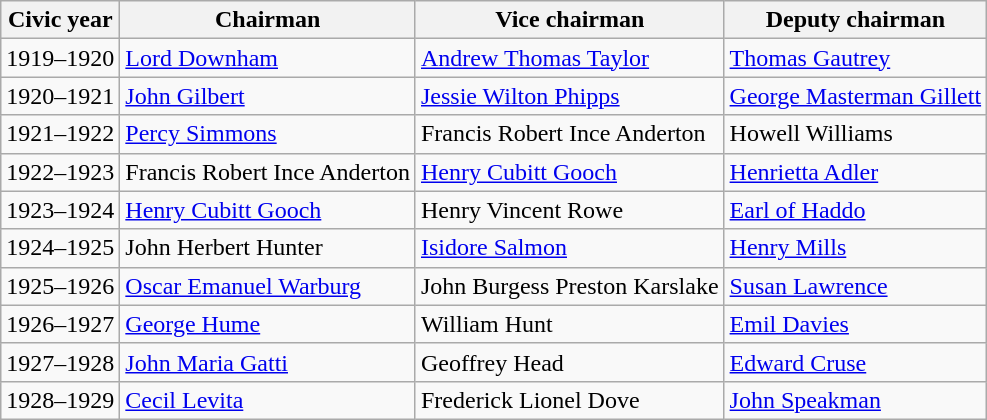<table class="wikitable" border="1">
<tr>
<th>Civic year</th>
<th>Chairman</th>
<th>Vice chairman</th>
<th>Deputy chairman</th>
</tr>
<tr>
<td>1919–1920</td>
<td><a href='#'>Lord Downham</a></td>
<td><a href='#'>Andrew Thomas Taylor</a></td>
<td><a href='#'>Thomas Gautrey</a></td>
</tr>
<tr>
<td>1920–1921</td>
<td><a href='#'>John Gilbert</a></td>
<td><a href='#'>Jessie Wilton Phipps</a></td>
<td><a href='#'>George Masterman Gillett</a></td>
</tr>
<tr>
<td>1921–1922</td>
<td><a href='#'>Percy Simmons</a></td>
<td>Francis Robert Ince Anderton</td>
<td>Howell Williams</td>
</tr>
<tr>
<td>1922–1923</td>
<td>Francis Robert Ince Anderton</td>
<td><a href='#'>Henry Cubitt Gooch</a></td>
<td><a href='#'>Henrietta Adler</a></td>
</tr>
<tr>
<td>1923–1924</td>
<td><a href='#'>Henry Cubitt Gooch</a></td>
<td>Henry Vincent Rowe</td>
<td><a href='#'>Earl of Haddo</a></td>
</tr>
<tr>
<td>1924–1925</td>
<td>John Herbert Hunter</td>
<td><a href='#'>Isidore Salmon</a></td>
<td><a href='#'>Henry Mills</a></td>
</tr>
<tr>
<td>1925–1926</td>
<td><a href='#'>Oscar Emanuel Warburg</a></td>
<td>John Burgess Preston Karslake</td>
<td><a href='#'>Susan Lawrence</a></td>
</tr>
<tr>
<td>1926–1927</td>
<td><a href='#'>George Hume</a></td>
<td>William Hunt</td>
<td><a href='#'>Emil Davies</a></td>
</tr>
<tr>
<td>1927–1928</td>
<td><a href='#'>John Maria Gatti</a></td>
<td>Geoffrey Head</td>
<td><a href='#'>Edward Cruse</a></td>
</tr>
<tr>
<td>1928–1929</td>
<td><a href='#'>Cecil Levita</a></td>
<td>Frederick Lionel Dove</td>
<td><a href='#'>John Speakman</a></td>
</tr>
</table>
